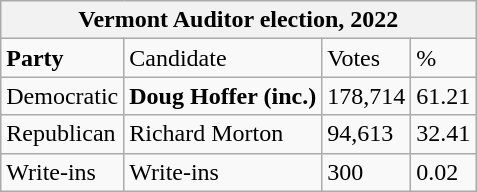<table class="wikitable">
<tr>
<th colspan="4">Vermont Auditor election, 2022</th>
</tr>
<tr>
<td><strong>Party</strong></td>
<td>Candidate</td>
<td>Votes</td>
<td>%</td>
</tr>
<tr>
<td>Democratic</td>
<td><strong>Doug Hoffer (inc.)</strong></td>
<td>178,714</td>
<td>61.21</td>
</tr>
<tr>
<td>Republican</td>
<td>Richard Morton</td>
<td>94,613</td>
<td>32.41</td>
</tr>
<tr>
<td>Write-ins</td>
<td>Write-ins</td>
<td>300</td>
<td>0.02</td>
</tr>
</table>
